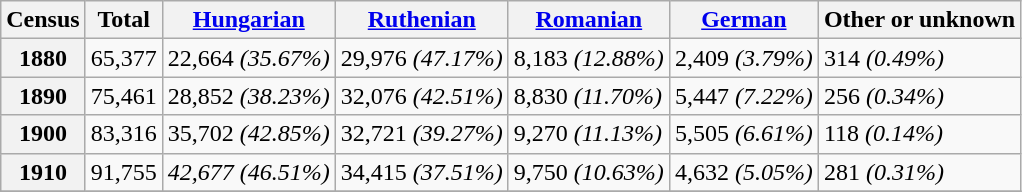<table class="wikitable">
<tr>
<th>Census</th>
<th>Total</th>
<th><a href='#'>Hungarian</a></th>
<th><a href='#'>Ruthenian</a></th>
<th><a href='#'>Romanian</a></th>
<th><a href='#'>German</a></th>
<th>Other or unknown</th>
</tr>
<tr>
<th>1880</th>
<td>65,377</td>
<td>22,664 <em>(35.67%)</em></td>
<td>29,976 <em>(47.17%)</em></td>
<td>8,183 <em>(12.88%)</em></td>
<td>2,409 <em>(3.79%)</em></td>
<td>314 <em>(0.49%)</em></td>
</tr>
<tr>
<th>1890</th>
<td>75,461</td>
<td>28,852 <em>(38.23%)</em></td>
<td>32,076 <em>(42.51%)</em></td>
<td>8,830 <em>(11.70%)</em></td>
<td>5,447 <em>(7.22%)</em></td>
<td>256 <em>(0.34%)</em></td>
</tr>
<tr>
<th>1900</th>
<td>83,316</td>
<td>35,702 <em>(42.85%)</em></td>
<td>32,721 <em>(39.27%)</em></td>
<td>9,270 <em>(11.13%)</em></td>
<td>5,505 <em>(6.61%)</em></td>
<td>118 <em>(0.14%)</em></td>
</tr>
<tr>
<th>1910</th>
<td>91,755</td>
<td><em>42,677 (46.51%)</em></td>
<td>34,415 <em>(37.51%)</em></td>
<td>9,750 <em>(10.63%)</em></td>
<td>4,632 <em>(5.05%)</em></td>
<td>281 <em>(0.31%)</em></td>
</tr>
<tr>
</tr>
</table>
